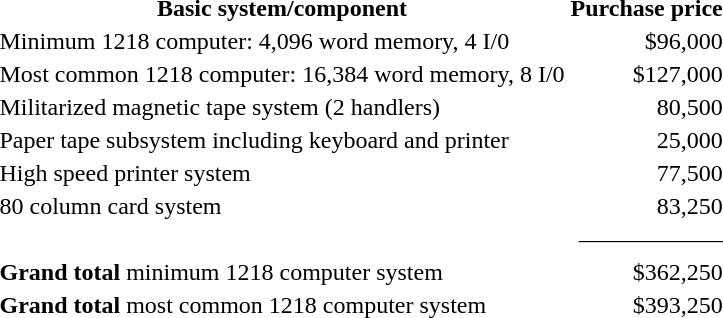<table>
<tr>
<th>Basic system/component</th>
<th>Purchase price</th>
</tr>
<tr>
<td>Minimum 1218 computer: 4,096 word memory, 4 I/0</td>
<td align="right">$96,000</td>
</tr>
<tr>
<td>Most common 1218 computer: 16,384 word memory, 8 I/0</td>
<td align="right">$127,000</td>
</tr>
<tr>
<td>Militarized magnetic tape system (2 handlers)</td>
<td align="right">80,500</td>
</tr>
<tr>
<td>Paper tape subsystem including keyboard and printer</td>
<td align="right">25,000</td>
</tr>
<tr>
<td>High speed printer system</td>
<td align="right">77,500</td>
</tr>
<tr>
<td>80 column card system</td>
<td align="right">83,250</td>
</tr>
<tr>
<td></td>
<td align="right">——————</td>
</tr>
<tr>
<td><strong>Grand total</strong> minimum 1218 computer system</td>
<td align="right">$362,250</td>
</tr>
<tr>
<td><strong>Grand total</strong> most common 1218 computer system</td>
<td align="right">$393,250</td>
</tr>
</table>
